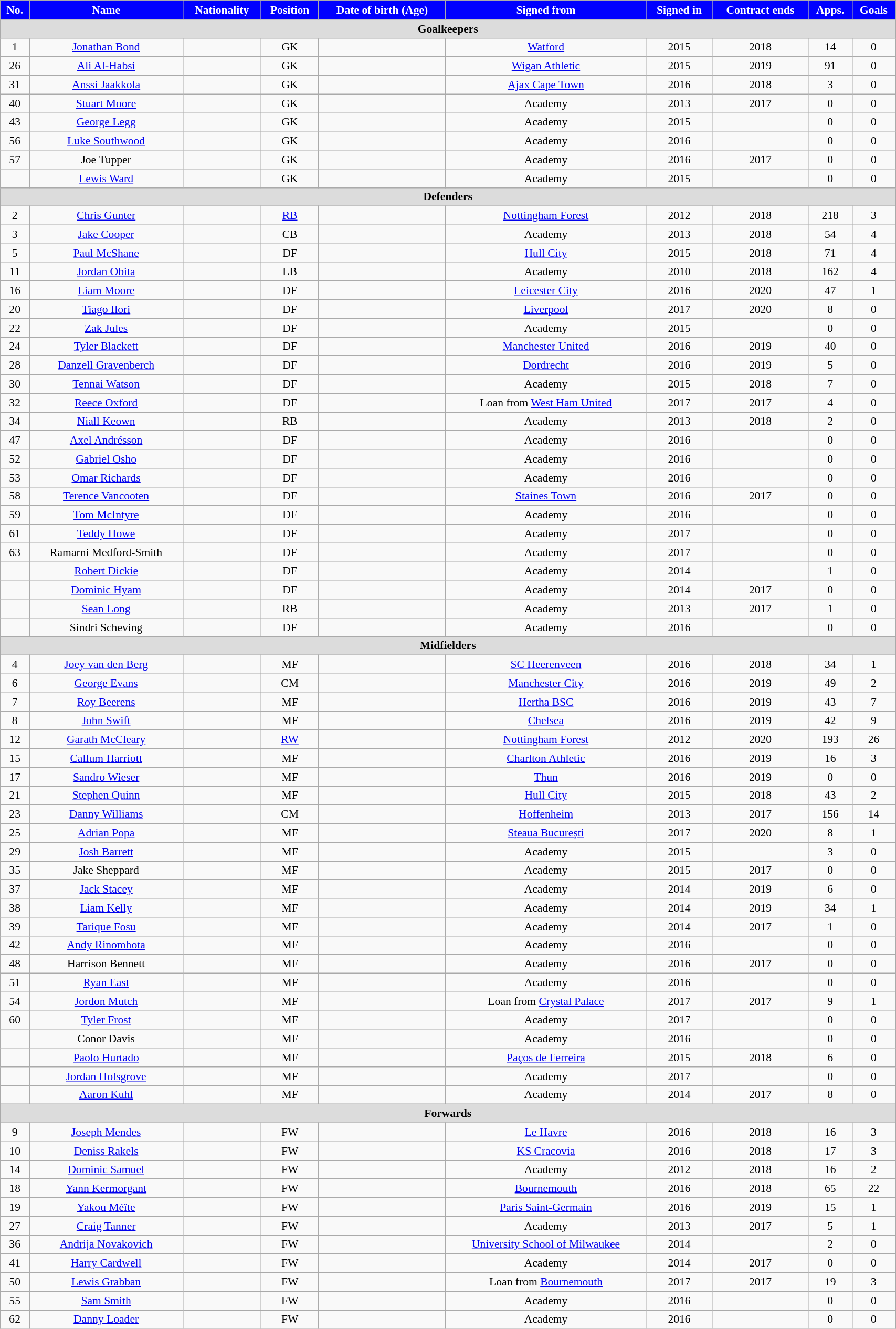<table class="wikitable" style="text-align:center; font-size:90%; width:90%">
<tr>
<th style="background:#00f; color:white; text-align:center;">No.</th>
<th style="background:#00f; color:white; text-align:center;">Name</th>
<th style="background:#00f; color:white; text-align:center;">Nationality</th>
<th style="background:#00f; color:white; text-align:center;">Position</th>
<th style="background:#00f; color:white; text-align:center;">Date of birth (Age)</th>
<th style="background:#00f; color:white; text-align:center;">Signed from</th>
<th style="background:#00f; color:white; text-align:center;">Signed in</th>
<th style="background:#00f; color:white; text-align:center;">Contract ends</th>
<th style="background:#00f; color:white; text-align:center;">Apps.</th>
<th style="background:#00f; color:white; text-align:center;">Goals</th>
</tr>
<tr>
<th colspan="11"  style="background:#dcdcdc; text-align:center;">Goalkeepers</th>
</tr>
<tr>
<td>1</td>
<td><a href='#'>Jonathan Bond</a></td>
<td></td>
<td>GK</td>
<td></td>
<td><a href='#'>Watford</a></td>
<td>2015</td>
<td>2018</td>
<td>14</td>
<td>0</td>
</tr>
<tr>
<td>26</td>
<td><a href='#'>Ali Al-Habsi</a></td>
<td></td>
<td>GK</td>
<td></td>
<td><a href='#'>Wigan Athletic</a></td>
<td>2015</td>
<td>2019</td>
<td>91</td>
<td>0</td>
</tr>
<tr>
<td>31</td>
<td><a href='#'>Anssi Jaakkola</a></td>
<td></td>
<td>GK</td>
<td></td>
<td><a href='#'>Ajax Cape Town</a></td>
<td>2016</td>
<td>2018</td>
<td>3</td>
<td>0</td>
</tr>
<tr>
<td>40</td>
<td><a href='#'>Stuart Moore</a></td>
<td></td>
<td>GK</td>
<td></td>
<td>Academy</td>
<td>2013</td>
<td>2017</td>
<td>0</td>
<td>0</td>
</tr>
<tr>
<td>43</td>
<td><a href='#'>George Legg</a></td>
<td></td>
<td>GK</td>
<td></td>
<td>Academy</td>
<td>2015</td>
<td></td>
<td>0</td>
<td>0</td>
</tr>
<tr>
<td>56</td>
<td><a href='#'>Luke Southwood</a></td>
<td></td>
<td>GK</td>
<td></td>
<td>Academy</td>
<td>2016</td>
<td></td>
<td>0</td>
<td>0</td>
</tr>
<tr>
<td>57</td>
<td>Joe Tupper</td>
<td></td>
<td>GK</td>
<td></td>
<td>Academy</td>
<td>2016</td>
<td>2017</td>
<td>0</td>
<td>0</td>
</tr>
<tr>
<td></td>
<td><a href='#'>Lewis Ward</a></td>
<td></td>
<td>GK</td>
<td></td>
<td>Academy</td>
<td>2015</td>
<td></td>
<td>0</td>
<td>0</td>
</tr>
<tr>
<th colspan="11"  style="background:#dcdcdc; text-align:center;">Defenders</th>
</tr>
<tr>
<td>2</td>
<td><a href='#'>Chris Gunter</a></td>
<td></td>
<td><a href='#'>RB</a></td>
<td></td>
<td><a href='#'>Nottingham Forest</a></td>
<td>2012</td>
<td>2018</td>
<td>218</td>
<td>3</td>
</tr>
<tr>
<td>3</td>
<td><a href='#'>Jake Cooper</a></td>
<td></td>
<td>CB</td>
<td></td>
<td>Academy</td>
<td>2013</td>
<td>2018</td>
<td>54</td>
<td>4</td>
</tr>
<tr>
<td>5</td>
<td><a href='#'>Paul McShane</a></td>
<td></td>
<td>DF</td>
<td></td>
<td><a href='#'>Hull City</a></td>
<td>2015</td>
<td>2018</td>
<td>71</td>
<td>4</td>
</tr>
<tr>
<td>11</td>
<td><a href='#'>Jordan Obita</a></td>
<td></td>
<td>LB</td>
<td></td>
<td>Academy</td>
<td>2010</td>
<td>2018</td>
<td>162</td>
<td>4</td>
</tr>
<tr>
<td>16</td>
<td><a href='#'>Liam Moore</a></td>
<td></td>
<td>DF</td>
<td></td>
<td><a href='#'>Leicester City</a></td>
<td>2016</td>
<td>2020</td>
<td>47</td>
<td>1</td>
</tr>
<tr>
<td>20</td>
<td><a href='#'>Tiago Ilori</a></td>
<td></td>
<td>DF</td>
<td></td>
<td><a href='#'>Liverpool</a></td>
<td>2017</td>
<td>2020</td>
<td>8</td>
<td>0</td>
</tr>
<tr>
<td>22</td>
<td><a href='#'>Zak Jules</a></td>
<td></td>
<td>DF</td>
<td></td>
<td>Academy</td>
<td>2015</td>
<td></td>
<td>0</td>
<td>0</td>
</tr>
<tr>
<td>24</td>
<td><a href='#'>Tyler Blackett</a></td>
<td></td>
<td>DF</td>
<td></td>
<td><a href='#'>Manchester United</a></td>
<td>2016</td>
<td>2019</td>
<td>40</td>
<td>0</td>
</tr>
<tr>
<td>28</td>
<td><a href='#'>Danzell Gravenberch</a></td>
<td></td>
<td>DF</td>
<td></td>
<td><a href='#'>Dordrecht</a></td>
<td>2016</td>
<td>2019</td>
<td>5</td>
<td>0</td>
</tr>
<tr>
<td>30</td>
<td><a href='#'>Tennai Watson</a></td>
<td></td>
<td>DF</td>
<td></td>
<td>Academy</td>
<td>2015</td>
<td>2018</td>
<td>7</td>
<td>0</td>
</tr>
<tr>
<td>32</td>
<td><a href='#'>Reece Oxford</a></td>
<td></td>
<td>DF</td>
<td></td>
<td>Loan from <a href='#'>West Ham United</a></td>
<td>2017</td>
<td>2017</td>
<td>4</td>
<td>0</td>
</tr>
<tr>
<td>34</td>
<td><a href='#'>Niall Keown</a></td>
<td></td>
<td>RB</td>
<td></td>
<td>Academy</td>
<td>2013</td>
<td>2018</td>
<td>2</td>
<td>0</td>
</tr>
<tr>
<td>47</td>
<td><a href='#'>Axel Andrésson</a></td>
<td></td>
<td>DF</td>
<td></td>
<td>Academy</td>
<td>2016</td>
<td></td>
<td>0</td>
<td>0</td>
</tr>
<tr>
<td>52</td>
<td><a href='#'>Gabriel Osho</a></td>
<td></td>
<td>DF</td>
<td></td>
<td>Academy</td>
<td>2016</td>
<td></td>
<td>0</td>
<td>0</td>
</tr>
<tr>
<td>53</td>
<td><a href='#'>Omar Richards</a></td>
<td></td>
<td>DF</td>
<td></td>
<td>Academy</td>
<td>2016</td>
<td></td>
<td>0</td>
<td>0</td>
</tr>
<tr>
<td>58</td>
<td><a href='#'>Terence Vancooten</a></td>
<td></td>
<td>DF</td>
<td></td>
<td><a href='#'>Staines Town</a></td>
<td>2016</td>
<td>2017</td>
<td>0</td>
<td>0</td>
</tr>
<tr>
<td>59</td>
<td><a href='#'>Tom McIntyre</a></td>
<td></td>
<td>DF</td>
<td></td>
<td>Academy</td>
<td>2016</td>
<td></td>
<td>0</td>
<td>0</td>
</tr>
<tr>
<td>61</td>
<td><a href='#'>Teddy Howe</a></td>
<td></td>
<td>DF</td>
<td></td>
<td>Academy</td>
<td>2017</td>
<td></td>
<td>0</td>
<td>0</td>
</tr>
<tr>
<td>63</td>
<td>Ramarni Medford-Smith</td>
<td></td>
<td>DF</td>
<td></td>
<td>Academy</td>
<td>2017</td>
<td></td>
<td>0</td>
<td>0</td>
</tr>
<tr>
<td></td>
<td><a href='#'>Robert Dickie</a></td>
<td></td>
<td>DF</td>
<td></td>
<td>Academy</td>
<td>2014</td>
<td></td>
<td>1</td>
<td>0</td>
</tr>
<tr>
<td></td>
<td><a href='#'>Dominic Hyam</a></td>
<td></td>
<td>DF</td>
<td></td>
<td>Academy</td>
<td>2014</td>
<td>2017</td>
<td>0</td>
<td>0</td>
</tr>
<tr>
<td></td>
<td><a href='#'>Sean Long</a></td>
<td></td>
<td>RB</td>
<td></td>
<td>Academy</td>
<td>2013</td>
<td>2017</td>
<td>1</td>
<td>0</td>
</tr>
<tr>
<td></td>
<td>Sindri Scheving</td>
<td></td>
<td>DF</td>
<td></td>
<td>Academy</td>
<td>2016</td>
<td></td>
<td>0</td>
<td>0</td>
</tr>
<tr>
<th colspan="11"  style="background:#dcdcdc; text-align:center;">Midfielders</th>
</tr>
<tr>
<td>4</td>
<td><a href='#'>Joey van den Berg</a></td>
<td></td>
<td>MF</td>
<td></td>
<td><a href='#'>SC Heerenveen</a></td>
<td>2016</td>
<td>2018</td>
<td>34</td>
<td>1</td>
</tr>
<tr>
<td>6</td>
<td><a href='#'>George Evans</a></td>
<td></td>
<td>CM</td>
<td></td>
<td><a href='#'>Manchester City</a></td>
<td>2016</td>
<td>2019</td>
<td>49</td>
<td>2</td>
</tr>
<tr>
<td>7</td>
<td><a href='#'>Roy Beerens</a></td>
<td></td>
<td>MF</td>
<td></td>
<td><a href='#'>Hertha BSC</a></td>
<td>2016</td>
<td>2019</td>
<td>43</td>
<td>7</td>
</tr>
<tr>
<td>8</td>
<td><a href='#'>John Swift</a></td>
<td></td>
<td>MF</td>
<td></td>
<td><a href='#'>Chelsea</a></td>
<td>2016</td>
<td>2019</td>
<td>42</td>
<td>9</td>
</tr>
<tr>
<td>12</td>
<td><a href='#'>Garath McCleary</a></td>
<td></td>
<td><a href='#'>RW</a></td>
<td></td>
<td><a href='#'>Nottingham Forest</a></td>
<td>2012</td>
<td>2020</td>
<td>193</td>
<td>26</td>
</tr>
<tr>
<td>15</td>
<td><a href='#'>Callum Harriott</a></td>
<td></td>
<td>MF</td>
<td></td>
<td><a href='#'>Charlton Athletic</a></td>
<td>2016</td>
<td>2019</td>
<td>16</td>
<td>3</td>
</tr>
<tr>
<td>17</td>
<td><a href='#'>Sandro Wieser</a></td>
<td></td>
<td>MF</td>
<td></td>
<td><a href='#'>Thun</a></td>
<td>2016</td>
<td>2019</td>
<td>0</td>
<td>0</td>
</tr>
<tr>
<td>21</td>
<td><a href='#'>Stephen Quinn</a></td>
<td></td>
<td>MF</td>
<td></td>
<td><a href='#'>Hull City</a></td>
<td>2015</td>
<td>2018</td>
<td>43</td>
<td>2</td>
</tr>
<tr>
<td>23</td>
<td><a href='#'>Danny Williams</a></td>
<td></td>
<td>CM</td>
<td></td>
<td><a href='#'>Hoffenheim</a></td>
<td>2013</td>
<td>2017</td>
<td>156</td>
<td>14</td>
</tr>
<tr>
<td>25</td>
<td><a href='#'>Adrian Popa</a></td>
<td></td>
<td>MF</td>
<td></td>
<td><a href='#'>Steaua București</a></td>
<td>2017</td>
<td>2020</td>
<td>8</td>
<td>1</td>
</tr>
<tr>
<td>29</td>
<td><a href='#'>Josh Barrett</a></td>
<td></td>
<td>MF</td>
<td></td>
<td>Academy</td>
<td>2015</td>
<td></td>
<td>3</td>
<td>0</td>
</tr>
<tr>
<td>35</td>
<td>Jake Sheppard</td>
<td></td>
<td>MF</td>
<td></td>
<td>Academy</td>
<td>2015</td>
<td>2017</td>
<td>0</td>
<td>0</td>
</tr>
<tr>
<td>37</td>
<td><a href='#'>Jack Stacey</a></td>
<td></td>
<td>MF</td>
<td></td>
<td>Academy</td>
<td>2014</td>
<td>2019</td>
<td>6</td>
<td>0</td>
</tr>
<tr>
<td>38</td>
<td><a href='#'>Liam Kelly</a></td>
<td></td>
<td>MF</td>
<td></td>
<td>Academy</td>
<td>2014</td>
<td>2019</td>
<td>34</td>
<td>1</td>
</tr>
<tr>
<td>39</td>
<td><a href='#'>Tarique Fosu</a></td>
<td></td>
<td>MF</td>
<td></td>
<td>Academy</td>
<td>2014</td>
<td>2017</td>
<td>1</td>
<td>0</td>
</tr>
<tr>
<td>42</td>
<td><a href='#'>Andy Rinomhota</a></td>
<td></td>
<td>MF</td>
<td></td>
<td>Academy</td>
<td>2016</td>
<td></td>
<td>0</td>
<td>0</td>
</tr>
<tr>
<td>48</td>
<td>Harrison Bennett</td>
<td></td>
<td>MF</td>
<td></td>
<td>Academy</td>
<td>2016</td>
<td>2017</td>
<td>0</td>
<td>0</td>
</tr>
<tr>
<td>51</td>
<td><a href='#'>Ryan East</a></td>
<td></td>
<td>MF</td>
<td></td>
<td>Academy</td>
<td>2016</td>
<td></td>
<td>0</td>
<td>0</td>
</tr>
<tr>
<td>54</td>
<td><a href='#'>Jordon Mutch</a></td>
<td></td>
<td>MF</td>
<td></td>
<td>Loan from <a href='#'>Crystal Palace</a></td>
<td>2017</td>
<td>2017</td>
<td>9</td>
<td>1</td>
</tr>
<tr>
<td>60</td>
<td><a href='#'>Tyler Frost</a></td>
<td></td>
<td>MF</td>
<td></td>
<td>Academy</td>
<td>2017</td>
<td></td>
<td>0</td>
<td>0</td>
</tr>
<tr>
<td></td>
<td>Conor Davis</td>
<td></td>
<td>MF</td>
<td></td>
<td>Academy</td>
<td>2016</td>
<td></td>
<td>0</td>
<td>0</td>
</tr>
<tr>
<td></td>
<td><a href='#'>Paolo Hurtado</a></td>
<td></td>
<td>MF</td>
<td></td>
<td><a href='#'>Paços de Ferreira</a></td>
<td>2015</td>
<td>2018</td>
<td>6</td>
<td>0</td>
</tr>
<tr>
<td></td>
<td><a href='#'>Jordan Holsgrove</a></td>
<td></td>
<td>MF</td>
<td></td>
<td>Academy</td>
<td>2017</td>
<td></td>
<td>0</td>
<td>0</td>
</tr>
<tr>
<td></td>
<td><a href='#'>Aaron Kuhl</a></td>
<td></td>
<td>MF</td>
<td></td>
<td>Academy</td>
<td>2014</td>
<td>2017</td>
<td>8</td>
<td>0</td>
</tr>
<tr>
<th colspan="11"  style="background:#dcdcdc; text-align:center;">Forwards</th>
</tr>
<tr>
<td>9</td>
<td><a href='#'>Joseph Mendes</a></td>
<td></td>
<td>FW</td>
<td></td>
<td><a href='#'>Le Havre</a></td>
<td>2016</td>
<td>2018</td>
<td>16</td>
<td>3</td>
</tr>
<tr>
<td>10</td>
<td><a href='#'>Deniss Rakels</a></td>
<td></td>
<td>FW</td>
<td></td>
<td><a href='#'>KS Cracovia</a></td>
<td>2016</td>
<td>2018</td>
<td>17</td>
<td>3</td>
</tr>
<tr>
<td>14</td>
<td><a href='#'>Dominic Samuel</a></td>
<td></td>
<td>FW</td>
<td></td>
<td>Academy</td>
<td>2012</td>
<td>2018</td>
<td>16</td>
<td>2</td>
</tr>
<tr>
<td>18</td>
<td><a href='#'>Yann Kermorgant</a></td>
<td></td>
<td>FW</td>
<td></td>
<td><a href='#'>Bournemouth</a></td>
<td>2016</td>
<td>2018</td>
<td>65</td>
<td>22</td>
</tr>
<tr>
<td>19</td>
<td><a href='#'>Yakou Méïte</a></td>
<td></td>
<td>FW</td>
<td></td>
<td><a href='#'>Paris Saint-Germain</a></td>
<td>2016</td>
<td>2019</td>
<td>15</td>
<td>1</td>
</tr>
<tr>
<td>27</td>
<td><a href='#'>Craig Tanner</a></td>
<td></td>
<td>FW</td>
<td></td>
<td>Academy</td>
<td>2013</td>
<td>2017</td>
<td>5</td>
<td>1</td>
</tr>
<tr>
<td>36</td>
<td><a href='#'>Andrija Novakovich</a></td>
<td></td>
<td>FW</td>
<td></td>
<td><a href='#'>University School of Milwaukee</a></td>
<td>2014</td>
<td></td>
<td>2</td>
<td>0</td>
</tr>
<tr>
<td>41</td>
<td><a href='#'>Harry Cardwell</a></td>
<td></td>
<td>FW</td>
<td></td>
<td>Academy</td>
<td>2014</td>
<td>2017</td>
<td>0</td>
<td>0</td>
</tr>
<tr>
<td>50</td>
<td><a href='#'>Lewis Grabban</a></td>
<td></td>
<td>FW</td>
<td></td>
<td>Loan from <a href='#'>Bournemouth</a></td>
<td>2017</td>
<td>2017</td>
<td>19</td>
<td>3</td>
</tr>
<tr>
<td>55</td>
<td><a href='#'>Sam Smith</a></td>
<td></td>
<td>FW</td>
<td></td>
<td>Academy</td>
<td>2016</td>
<td></td>
<td>0</td>
<td>0</td>
</tr>
<tr>
<td>62</td>
<td><a href='#'>Danny Loader</a></td>
<td></td>
<td>FW</td>
<td></td>
<td>Academy</td>
<td>2016</td>
<td></td>
<td>0</td>
<td>0</td>
</tr>
</table>
